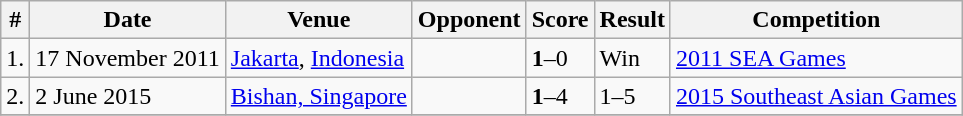<table class="wikitable">
<tr>
<th>#</th>
<th>Date</th>
<th>Venue</th>
<th>Opponent</th>
<th>Score</th>
<th>Result</th>
<th>Competition</th>
</tr>
<tr>
<td>1.</td>
<td>17 November 2011</td>
<td><a href='#'>Jakarta</a>, <a href='#'>Indonesia</a></td>
<td></td>
<td><strong>1</strong>–0</td>
<td>Win</td>
<td><a href='#'>2011 SEA Games</a></td>
</tr>
<tr>
<td>2.</td>
<td>2 June 2015</td>
<td><a href='#'>Bishan, Singapore</a></td>
<td></td>
<td><strong>1</strong>–4</td>
<td>1–5</td>
<td><a href='#'>2015 Southeast Asian Games</a></td>
</tr>
<tr>
</tr>
</table>
